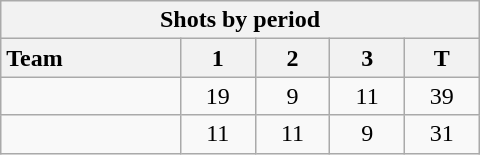<table class="wikitable" style="width:20em">
<tr>
<th colspan="6">Shots by period</th>
</tr>
<tr>
<th style="width:8em; text-align:left;">Team</th>
<th style="width:3em;">1</th>
<th style="width:3em;">2</th>
<th style="width:3em;">3</th>
<th style="width:3em;">T</th>
</tr>
<tr style="text-align:center;">
<td style="text-align:left;"></td>
<td>19</td>
<td>9</td>
<td>11</td>
<td>39</td>
</tr>
<tr style="text-align:center;">
<td style="text-align:left;"></td>
<td>11</td>
<td>11</td>
<td>9</td>
<td>31</td>
</tr>
</table>
